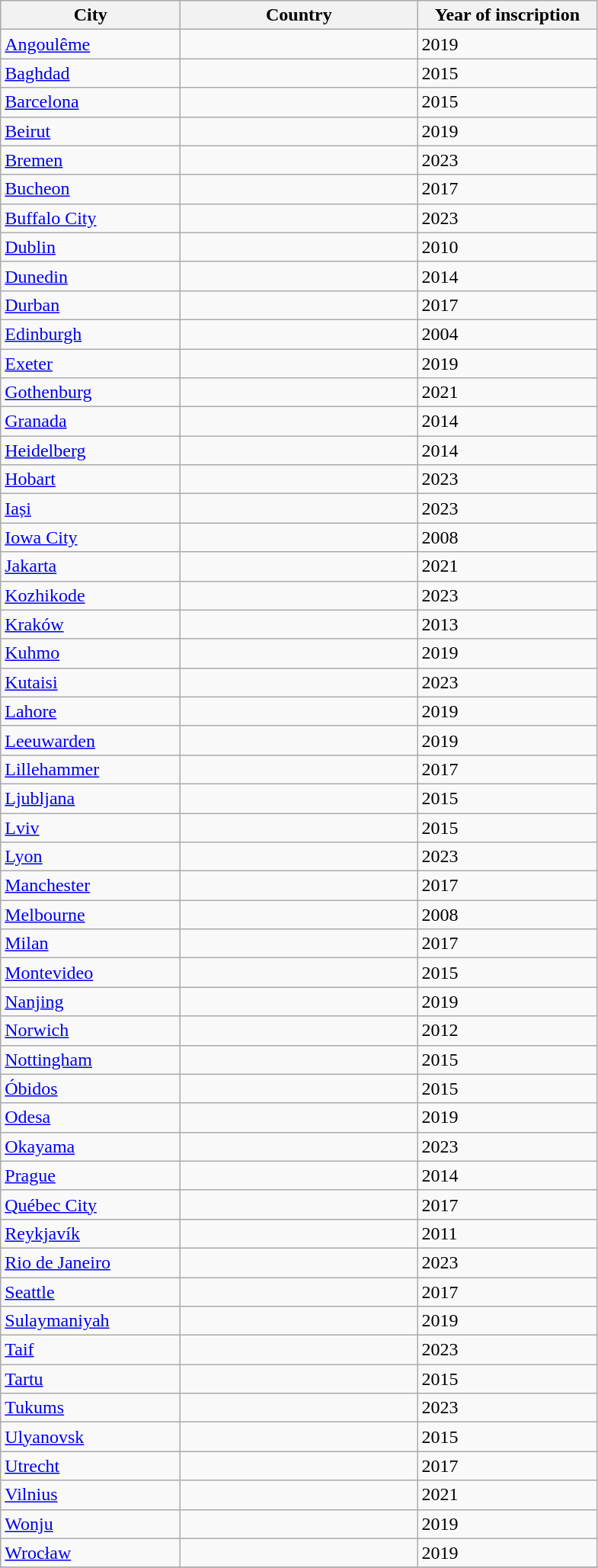<table class="wikitable sortable">
<tr>
<th width="150">City</th>
<th width="200">Country</th>
<th width="150">Year of inscription</th>
</tr>
<tr>
<td><a href='#'>Angoulême</a></td>
<td></td>
<td>2019</td>
</tr>
<tr>
<td><a href='#'>Baghdad</a></td>
<td></td>
<td>2015</td>
</tr>
<tr>
<td><a href='#'>Barcelona</a></td>
<td></td>
<td>2015</td>
</tr>
<tr>
<td><a href='#'>Beirut</a></td>
<td></td>
<td>2019</td>
</tr>
<tr>
<td><a href='#'>Bremen</a></td>
<td></td>
<td>2023</td>
</tr>
<tr>
<td><a href='#'>Bucheon</a></td>
<td></td>
<td>2017</td>
</tr>
<tr>
<td><a href='#'>Buffalo City</a></td>
<td></td>
<td>2023</td>
</tr>
<tr>
<td><a href='#'>Dublin</a></td>
<td></td>
<td>2010</td>
</tr>
<tr>
<td><a href='#'>Dunedin</a></td>
<td></td>
<td>2014</td>
</tr>
<tr>
<td><a href='#'>Durban</a></td>
<td></td>
<td>2017</td>
</tr>
<tr>
<td><a href='#'>Edinburgh</a></td>
<td></td>
<td>2004</td>
</tr>
<tr>
<td><a href='#'>Exeter</a></td>
<td></td>
<td>2019</td>
</tr>
<tr>
<td><a href='#'>Gothenburg</a></td>
<td></td>
<td>2021</td>
</tr>
<tr>
<td><a href='#'>Granada</a></td>
<td></td>
<td>2014</td>
</tr>
<tr>
<td><a href='#'>Heidelberg</a></td>
<td></td>
<td>2014</td>
</tr>
<tr>
<td><a href='#'>Hobart</a></td>
<td></td>
<td>2023</td>
</tr>
<tr>
<td><a href='#'>Iași</a></td>
<td></td>
<td>2023</td>
</tr>
<tr>
<td><a href='#'>Iowa City</a></td>
<td></td>
<td>2008</td>
</tr>
<tr>
<td><a href='#'>Jakarta</a></td>
<td></td>
<td>2021</td>
</tr>
<tr>
<td><a href='#'>Kozhikode</a></td>
<td></td>
<td>2023</td>
</tr>
<tr>
<td><a href='#'>Kraków</a></td>
<td></td>
<td>2013</td>
</tr>
<tr>
<td><a href='#'>Kuhmo</a></td>
<td></td>
<td>2019</td>
</tr>
<tr>
<td><a href='#'>Kutaisi</a></td>
<td></td>
<td>2023</td>
</tr>
<tr>
<td><a href='#'>Lahore</a></td>
<td></td>
<td>2019</td>
</tr>
<tr>
<td><a href='#'>Leeuwarden</a></td>
<td></td>
<td>2019</td>
</tr>
<tr>
<td><a href='#'>Lillehammer</a></td>
<td></td>
<td>2017</td>
</tr>
<tr>
<td><a href='#'>Ljubljana</a></td>
<td></td>
<td>2015</td>
</tr>
<tr>
<td><a href='#'>Lviv</a></td>
<td></td>
<td>2015</td>
</tr>
<tr>
<td><a href='#'>Lyon</a></td>
<td></td>
<td>2023</td>
</tr>
<tr>
<td><a href='#'>Manchester</a></td>
<td></td>
<td>2017</td>
</tr>
<tr>
<td><a href='#'>Melbourne</a></td>
<td></td>
<td>2008</td>
</tr>
<tr>
<td><a href='#'>Milan</a></td>
<td></td>
<td>2017</td>
</tr>
<tr>
<td><a href='#'>Montevideo</a></td>
<td></td>
<td>2015</td>
</tr>
<tr>
<td><a href='#'>Nanjing</a></td>
<td></td>
<td>2019</td>
</tr>
<tr>
<td><a href='#'>Norwich</a></td>
<td></td>
<td>2012</td>
</tr>
<tr>
<td><a href='#'>Nottingham</a></td>
<td></td>
<td>2015</td>
</tr>
<tr>
<td><a href='#'>Óbidos</a></td>
<td></td>
<td>2015</td>
</tr>
<tr>
<td><a href='#'>Odesa</a></td>
<td></td>
<td>2019</td>
</tr>
<tr>
<td><a href='#'>Okayama</a></td>
<td></td>
<td>2023</td>
</tr>
<tr>
<td><a href='#'>Prague</a></td>
<td></td>
<td>2014</td>
</tr>
<tr>
<td><a href='#'>Québec City</a></td>
<td></td>
<td>2017</td>
</tr>
<tr>
<td><a href='#'>Reykjavík</a></td>
<td></td>
<td>2011</td>
</tr>
<tr>
<td><a href='#'>Rio de Janeiro</a></td>
<td></td>
<td>2023</td>
</tr>
<tr>
<td><a href='#'>Seattle</a></td>
<td></td>
<td>2017</td>
</tr>
<tr>
<td><a href='#'>Sulaymaniyah</a></td>
<td></td>
<td>2019</td>
</tr>
<tr>
<td><a href='#'>Taif</a></td>
<td></td>
<td>2023</td>
</tr>
<tr>
<td><a href='#'>Tartu</a></td>
<td></td>
<td>2015</td>
</tr>
<tr>
<td><a href='#'>Tukums</a></td>
<td></td>
<td>2023</td>
</tr>
<tr>
<td><a href='#'>Ulyanovsk</a></td>
<td></td>
<td>2015</td>
</tr>
<tr>
<td><a href='#'>Utrecht</a></td>
<td></td>
<td>2017</td>
</tr>
<tr>
<td><a href='#'>Vilnius</a></td>
<td></td>
<td>2021</td>
</tr>
<tr>
<td><a href='#'>Wonju</a></td>
<td></td>
<td>2019</td>
</tr>
<tr>
<td><a href='#'>Wrocław</a></td>
<td></td>
<td>2019</td>
</tr>
<tr>
</tr>
</table>
